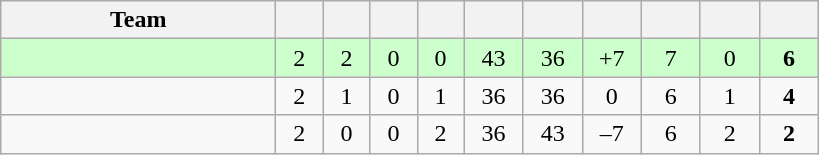<table class="wikitable" style="text-align:center;">
<tr>
<th style="width:11.0em;">Team</th>
<th style="width:1.5em;"></th>
<th style="width:1.5em;"></th>
<th style="width:1.5em;"></th>
<th style="width:1.5em;"></th>
<th style="width:2.0em;"></th>
<th style="width:2.0em;"></th>
<th style="width:2.0em;"></th>
<th style="width:2.0em;"></th>
<th style="width:2.0em;"></th>
<th style="width:2.0em;"></th>
</tr>
<tr bgcolor=#cfc>
<td align="left"></td>
<td>2</td>
<td>2</td>
<td>0</td>
<td>0</td>
<td>43</td>
<td>36</td>
<td>+7</td>
<td>7</td>
<td>0</td>
<td><strong>6</strong></td>
</tr>
<tr>
<td align="left"></td>
<td>2</td>
<td>1</td>
<td>0</td>
<td>1</td>
<td>36</td>
<td>36</td>
<td>0</td>
<td>6</td>
<td>1</td>
<td><strong>4</strong></td>
</tr>
<tr>
<td align="left"></td>
<td>2</td>
<td>0</td>
<td>0</td>
<td>2</td>
<td>36</td>
<td>43</td>
<td>–7</td>
<td>6</td>
<td>2</td>
<td><strong>2</strong></td>
</tr>
</table>
